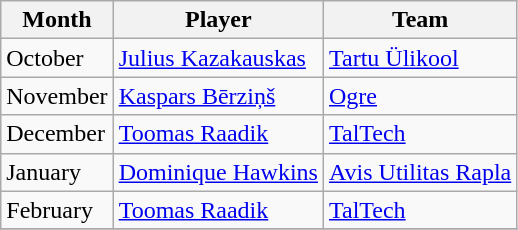<table class="wikitable sortable">
<tr>
<th>Month</th>
<th>Player</th>
<th>Team</th>
</tr>
<tr>
<td>October</td>
<td> <a href='#'>Julius Kazakauskas</a></td>
<td> <a href='#'>Tartu Ülikool</a></td>
</tr>
<tr>
<td>November</td>
<td> <a href='#'>Kaspars Bērziņš</a></td>
<td> <a href='#'>Ogre</a></td>
</tr>
<tr>
<td>December</td>
<td> <a href='#'>Toomas Raadik</a></td>
<td> <a href='#'>TalTech</a></td>
</tr>
<tr>
<td>January</td>
<td> <a href='#'>Dominique Hawkins</a></td>
<td> <a href='#'>Avis Utilitas Rapla</a></td>
</tr>
<tr>
<td>February</td>
<td> <a href='#'>Toomas Raadik</a></td>
<td> <a href='#'>TalTech</a></td>
</tr>
<tr>
</tr>
</table>
